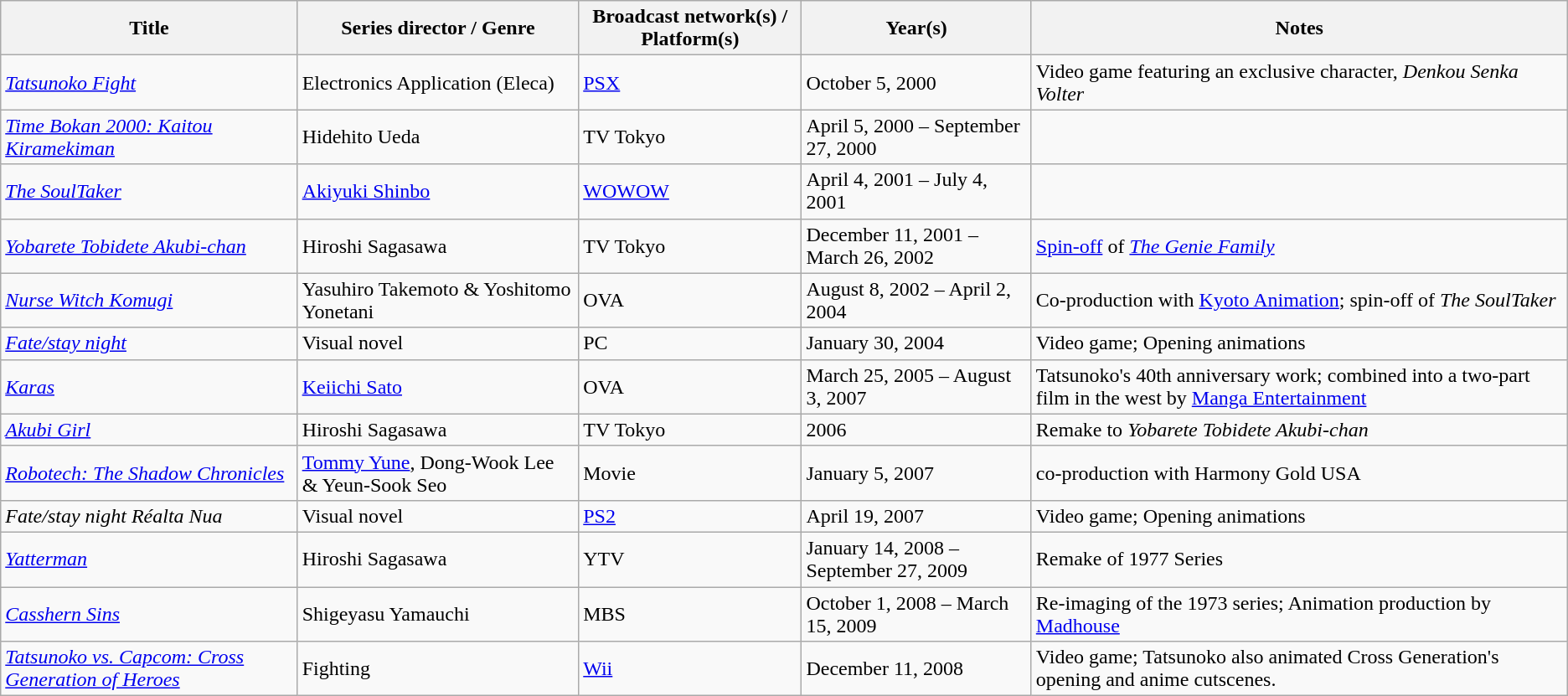<table class="wikitable sortable">
<tr>
<th>Title</th>
<th>Series director / Genre</th>
<th>Broadcast network(s) / Platform(s)</th>
<th>Year(s)</th>
<th>Notes</th>
</tr>
<tr>
<td><em><a href='#'>Tatsunoko Fight</a></em></td>
<td>Electronics Application (Eleca)</td>
<td><a href='#'>PSX</a></td>
<td>October 5, 2000</td>
<td>Video game featuring an exclusive character, <em>Denkou Senka Volter</em></td>
</tr>
<tr>
<td><em><a href='#'>Time Bokan 2000: Kaitou Kiramekiman</a></em></td>
<td>Hidehito Ueda</td>
<td>TV Tokyo</td>
<td>April 5, 2000 – September 27, 2000</td>
<td></td>
</tr>
<tr>
<td><em><a href='#'>The SoulTaker</a></em></td>
<td><a href='#'>Akiyuki Shinbo</a></td>
<td><a href='#'>WOWOW</a></td>
<td>April 4, 2001 – July 4, 2001</td>
<td></td>
</tr>
<tr>
<td><em><a href='#'>Yobarete Tobidete Akubi-chan</a></em></td>
<td>Hiroshi Sagasawa</td>
<td>TV Tokyo</td>
<td>December 11, 2001 – March 26, 2002</td>
<td><a href='#'>Spin-off</a> of <em><a href='#'>The Genie Family</a></em></td>
</tr>
<tr>
<td><em><a href='#'>Nurse Witch Komugi</a></em></td>
<td>Yasuhiro Takemoto & Yoshitomo Yonetani</td>
<td>OVA</td>
<td>August 8, 2002 – April 2, 2004</td>
<td>Co-production with <a href='#'>Kyoto Animation</a>; spin-off of <em>The SoulTaker</em></td>
</tr>
<tr>
<td><em><a href='#'>Fate/stay night</a></em></td>
<td>Visual novel</td>
<td>PC</td>
<td>January 30, 2004</td>
<td>Video game; Opening animations</td>
</tr>
<tr>
<td><em><a href='#'>Karas</a></em></td>
<td><a href='#'>Keiichi Sato</a></td>
<td>OVA</td>
<td>March 25, 2005 – August 3, 2007</td>
<td>Tatsunoko's 40th anniversary work; combined into a two-part film in the west by <a href='#'>Manga Entertainment</a></td>
</tr>
<tr>
<td><em><a href='#'>Akubi Girl</a></em></td>
<td>Hiroshi Sagasawa</td>
<td>TV Tokyo</td>
<td>2006</td>
<td>Remake to <em>Yobarete Tobidete Akubi-chan</em></td>
</tr>
<tr>
<td><em><a href='#'>Robotech: The Shadow Chronicles</a></em></td>
<td><a href='#'>Tommy Yune</a>, Dong-Wook Lee & Yeun-Sook Seo</td>
<td>Movie</td>
<td>January 5, 2007</td>
<td>co-production with Harmony Gold USA</td>
</tr>
<tr>
<td><em>Fate/stay night Réalta Nua</em></td>
<td>Visual novel</td>
<td><a href='#'>PS2</a></td>
<td>April 19, 2007</td>
<td>Video game; Opening animations</td>
</tr>
<tr>
<td><em><a href='#'>Yatterman</a></em></td>
<td>Hiroshi Sagasawa</td>
<td>YTV</td>
<td>January 14, 2008 – September 27, 2009</td>
<td>Remake of 1977 Series</td>
</tr>
<tr>
<td><em><a href='#'>Casshern Sins</a></em></td>
<td>Shigeyasu Yamauchi</td>
<td>MBS</td>
<td>October 1, 2008 – March 15, 2009</td>
<td>Re-imaging of the 1973 series; Animation production by <a href='#'>Madhouse</a></td>
</tr>
<tr>
<td><em><a href='#'>Tatsunoko vs. Capcom: Cross Generation of Heroes</a></em></td>
<td>Fighting</td>
<td><a href='#'>Wii</a></td>
<td>December 11, 2008</td>
<td>Video game; Tatsunoko also animated Cross Generation's opening and anime cutscenes.</td>
</tr>
</table>
